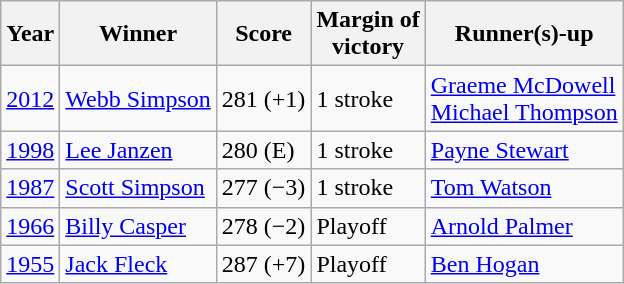<table class="wikitable">
<tr>
<th>Year</th>
<th>Winner</th>
<th>Score</th>
<th>Margin of<br>victory</th>
<th>Runner(s)-up</th>
</tr>
<tr>
<td><a href='#'>2012</a></td>
<td> <a href='#'>Webb Simpson</a></td>
<td>281 (+1)</td>
<td>1 stroke</td>
<td> <a href='#'>Graeme McDowell</a><br> <a href='#'>Michael Thompson</a></td>
</tr>
<tr>
<td><a href='#'>1998</a></td>
<td> <a href='#'>Lee Janzen</a></td>
<td>280 (E)</td>
<td>1 stroke</td>
<td> <a href='#'>Payne Stewart</a></td>
</tr>
<tr>
<td><a href='#'>1987</a></td>
<td> <a href='#'>Scott Simpson</a></td>
<td>277 (−3)</td>
<td>1 stroke</td>
<td> <a href='#'>Tom Watson</a></td>
</tr>
<tr>
<td><a href='#'>1966</a></td>
<td> <a href='#'>Billy Casper</a></td>
<td>278 (−2)</td>
<td>Playoff</td>
<td> <a href='#'>Arnold Palmer</a></td>
</tr>
<tr>
<td><a href='#'>1955</a></td>
<td> <a href='#'>Jack Fleck</a></td>
<td>287 (+7)</td>
<td>Playoff</td>
<td> <a href='#'>Ben Hogan</a></td>
</tr>
</table>
